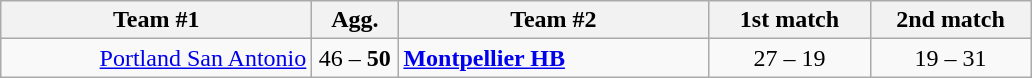<table class=wikitable style="text-align:center">
<tr>
<th width=200>Team #1</th>
<th width=50>Agg.</th>
<th width=200>Team #2</th>
<th width=100>1st match</th>
<th width=100>2nd match</th>
</tr>
<tr>
<td align=right><a href='#'>Portland San Antonio</a></td>
<td>46 – <strong>50</strong></td>
<td align=left><strong><a href='#'>Montpellier HB</a></strong></td>
<td>27 – 19</td>
<td>19 – 31</td>
</tr>
</table>
